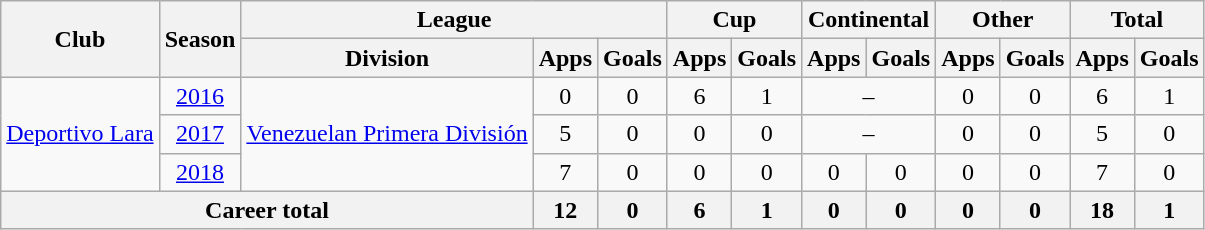<table class="wikitable" style="text-align: center">
<tr>
<th rowspan="2">Club</th>
<th rowspan="2">Season</th>
<th colspan="3">League</th>
<th colspan="2">Cup</th>
<th colspan="2">Continental</th>
<th colspan="2">Other</th>
<th colspan="2">Total</th>
</tr>
<tr>
<th>Division</th>
<th>Apps</th>
<th>Goals</th>
<th>Apps</th>
<th>Goals</th>
<th>Apps</th>
<th>Goals</th>
<th>Apps</th>
<th>Goals</th>
<th>Apps</th>
<th>Goals</th>
</tr>
<tr>
<td rowspan="3"><a href='#'>Deportivo Lara</a></td>
<td><a href='#'>2016</a></td>
<td rowspan="3"><a href='#'>Venezuelan Primera División</a></td>
<td>0</td>
<td>0</td>
<td>6</td>
<td>1</td>
<td colspan="2">–</td>
<td>0</td>
<td>0</td>
<td>6</td>
<td>1</td>
</tr>
<tr>
<td><a href='#'>2017</a></td>
<td>5</td>
<td>0</td>
<td>0</td>
<td>0</td>
<td colspan="2">–</td>
<td>0</td>
<td>0</td>
<td>5</td>
<td>0</td>
</tr>
<tr>
<td><a href='#'>2018</a></td>
<td>7</td>
<td>0</td>
<td>0</td>
<td>0</td>
<td>0</td>
<td>0</td>
<td>0</td>
<td>0</td>
<td>7</td>
<td>0</td>
</tr>
<tr>
<th colspan="3">Career total</th>
<th>12</th>
<th>0</th>
<th>6</th>
<th>1</th>
<th>0</th>
<th>0</th>
<th>0</th>
<th>0</th>
<th>18</th>
<th>1</th>
</tr>
</table>
